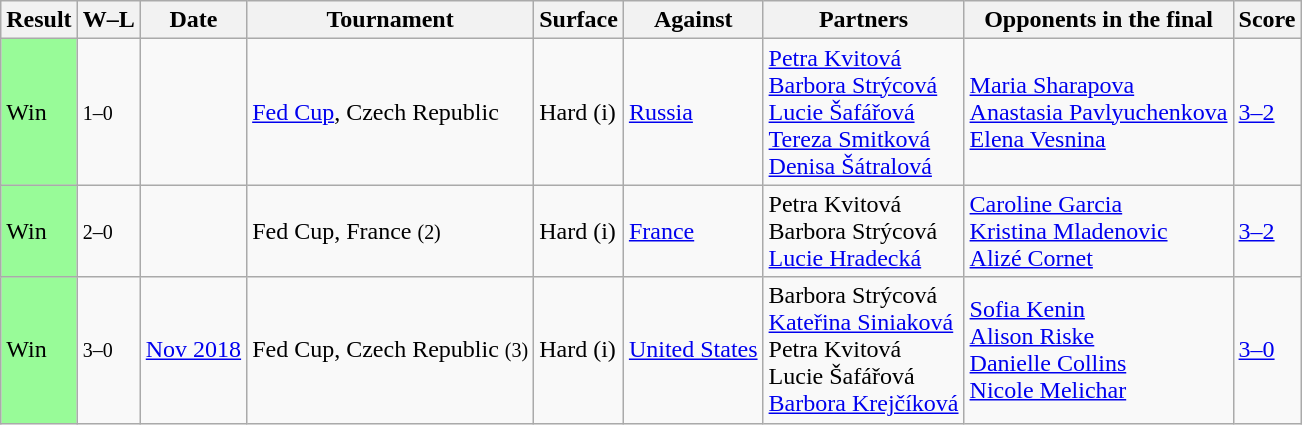<table class="sortable wikitable">
<tr>
<th>Result</th>
<th class=unsortable>W–L</th>
<th>Date</th>
<th>Tournament</th>
<th>Surface</th>
<th>Against</th>
<th>Partners</th>
<th>Opponents in the final</th>
<th>Score</th>
</tr>
<tr>
<td bgcolor=98FB98>Win</td>
<td><small>1–0</small></td>
<td><a href='#'></a></td>
<td><a href='#'>Fed Cup</a>, Czech Republic</td>
<td>Hard (i)</td>
<td> <a href='#'>Russia</a></td>
<td><a href='#'>Petra Kvitová</a><br><a href='#'>Barbora Strýcová</a><br><a href='#'>Lucie Šafářová</a><br><a href='#'>Tereza Smitková</a><br><a href='#'>Denisa Šátralová</a></td>
<td><a href='#'>Maria Sharapova</a> <br><a href='#'>Anastasia Pavlyuchenkova</a> <br><a href='#'>Elena Vesnina</a></td>
<td><a href='#'>3–2</a></td>
</tr>
<tr>
<td style="background:#98fb98;">Win</td>
<td><small>2–0</small></td>
<td><a href='#'></a></td>
<td>Fed Cup, France <small>(2)</small></td>
<td>Hard (i)</td>
<td> <a href='#'>France</a></td>
<td>Petra Kvitová<br>Barbora Strýcová<br><a href='#'>Lucie Hradecká</a></td>
<td><a href='#'>Caroline Garcia</a> <br><a href='#'>Kristina Mladenovic</a> <br><a href='#'>Alizé Cornet</a></td>
<td><a href='#'>3–2</a></td>
</tr>
<tr>
<td bgcolor=98FB98>Win</td>
<td><small>3–0</small></td>
<td><a href='#'>Nov 2018</a></td>
<td>Fed Cup, Czech Republic <small>(3)</small></td>
<td>Hard (i)</td>
<td> <a href='#'>United States</a></td>
<td>Barbora Strýcová<br><a href='#'>Kateřina Siniaková</a><br>Petra Kvitová<br>Lucie Šafářová<br><a href='#'>Barbora Krejčíková</a></td>
<td><a href='#'>Sofia Kenin</a> <br> <a href='#'>Alison Riske</a> <br> <a href='#'>Danielle Collins</a> <br> <a href='#'>Nicole Melichar</a></td>
<td><a href='#'>3–0</a></td>
</tr>
</table>
